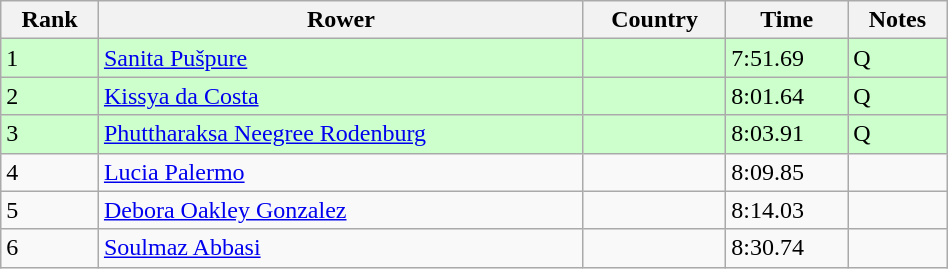<table class="wikitable sortable" width=50%>
<tr>
<th>Rank</th>
<th>Rower</th>
<th>Country</th>
<th>Time</th>
<th>Notes</th>
</tr>
<tr bgcolor=ccffcc>
<td>1</td>
<td><a href='#'>Sanita Pušpure</a></td>
<td></td>
<td>7:51.69</td>
<td>Q</td>
</tr>
<tr bgcolor=ccffcc>
<td>2</td>
<td><a href='#'>Kissya da Costa</a></td>
<td></td>
<td>8:01.64</td>
<td>Q</td>
</tr>
<tr bgcolor=ccffcc>
<td>3</td>
<td><a href='#'>Phuttharaksa Neegree Rodenburg</a></td>
<td></td>
<td>8:03.91</td>
<td>Q</td>
</tr>
<tr>
<td>4</td>
<td><a href='#'>Lucia Palermo</a></td>
<td></td>
<td>8:09.85</td>
<td></td>
</tr>
<tr>
<td>5</td>
<td><a href='#'>Debora Oakley Gonzalez</a></td>
<td></td>
<td>8:14.03</td>
<td></td>
</tr>
<tr>
<td>6</td>
<td><a href='#'>Soulmaz Abbasi</a></td>
<td></td>
<td>8:30.74</td>
<td></td>
</tr>
</table>
